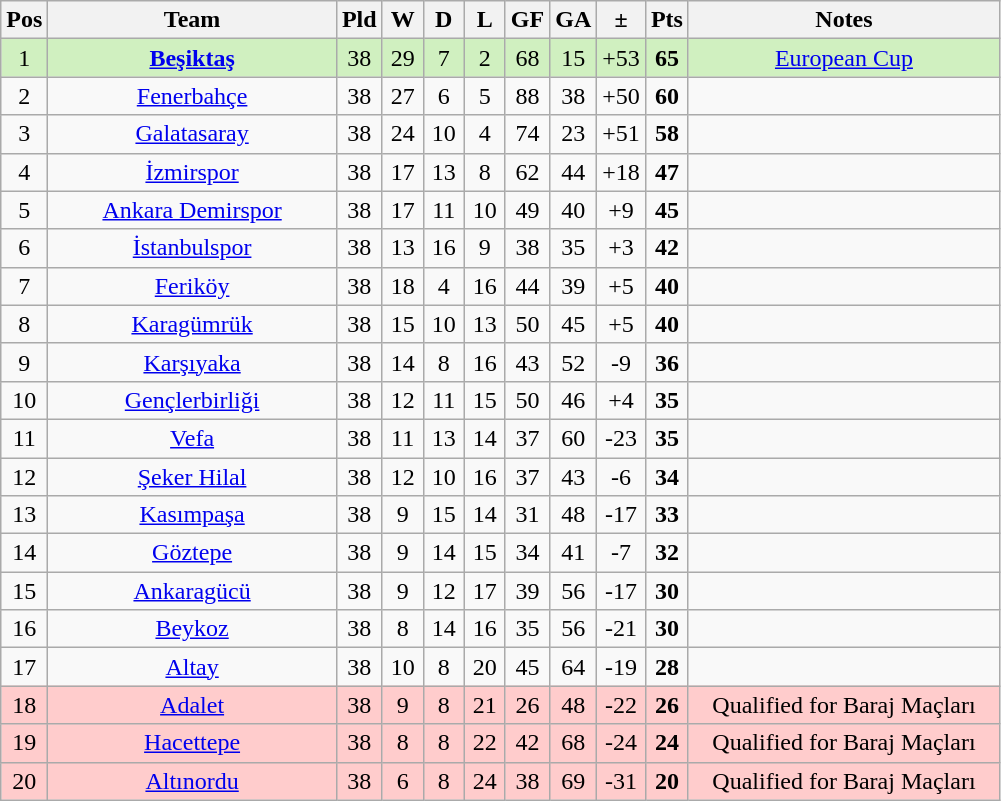<table class="wikitable sortable" style="text-align: center;">
<tr>
<th width=20>Pos</th>
<th width=185>Team</th>
<th width=20>Pld</th>
<th width=20>W</th>
<th width=20>D</th>
<th width=20>L</th>
<th width=20>GF</th>
<th width=20>GA</th>
<th width=20>±</th>
<th width=20>Pts</th>
<th width=200>Notes</th>
</tr>
<tr bgcolor=#D0F0C0>
<td>1</td>
<td><strong><a href='#'>Beşiktaş</a></strong></td>
<td>38</td>
<td>29</td>
<td>7</td>
<td>2</td>
<td>68</td>
<td>15</td>
<td>+53</td>
<td><strong>65</strong></td>
<td><a href='#'>European Cup</a></td>
</tr>
<tr>
<td>2</td>
<td><a href='#'>Fenerbahçe</a></td>
<td>38</td>
<td>27</td>
<td>6</td>
<td>5</td>
<td>88</td>
<td>38</td>
<td>+50</td>
<td><strong>60</strong></td>
<td></td>
</tr>
<tr>
<td>3</td>
<td><a href='#'>Galatasaray</a></td>
<td>38</td>
<td>24</td>
<td>10</td>
<td>4</td>
<td>74</td>
<td>23</td>
<td>+51</td>
<td><strong>58</strong></td>
<td></td>
</tr>
<tr>
<td>4</td>
<td><a href='#'>İzmirspor</a></td>
<td>38</td>
<td>17</td>
<td>13</td>
<td>8</td>
<td>62</td>
<td>44</td>
<td>+18</td>
<td><strong>47</strong></td>
<td></td>
</tr>
<tr>
<td>5</td>
<td><a href='#'>Ankara Demirspor</a></td>
<td>38</td>
<td>17</td>
<td>11</td>
<td>10</td>
<td>49</td>
<td>40</td>
<td>+9</td>
<td><strong>45</strong></td>
<td></td>
</tr>
<tr>
<td>6</td>
<td><a href='#'>İstanbulspor</a></td>
<td>38</td>
<td>13</td>
<td>16</td>
<td>9</td>
<td>38</td>
<td>35</td>
<td>+3</td>
<td><strong>42</strong></td>
<td></td>
</tr>
<tr>
<td>7</td>
<td><a href='#'>Feriköy</a></td>
<td>38</td>
<td>18</td>
<td>4</td>
<td>16</td>
<td>44</td>
<td>39</td>
<td>+5</td>
<td><strong>40</strong></td>
<td></td>
</tr>
<tr>
<td>8</td>
<td><a href='#'>Karagümrük</a></td>
<td>38</td>
<td>15</td>
<td>10</td>
<td>13</td>
<td>50</td>
<td>45</td>
<td>+5</td>
<td><strong>40</strong></td>
<td></td>
</tr>
<tr>
<td>9</td>
<td><a href='#'>Karşıyaka</a></td>
<td>38</td>
<td>14</td>
<td>8</td>
<td>16</td>
<td>43</td>
<td>52</td>
<td>-9</td>
<td><strong>36</strong></td>
<td></td>
</tr>
<tr>
<td>10</td>
<td><a href='#'>Gençlerbirliği</a></td>
<td>38</td>
<td>12</td>
<td>11</td>
<td>15</td>
<td>50</td>
<td>46</td>
<td>+4</td>
<td><strong>35</strong></td>
<td></td>
</tr>
<tr>
<td>11</td>
<td><a href='#'>Vefa</a></td>
<td>38</td>
<td>11</td>
<td>13</td>
<td>14</td>
<td>37</td>
<td>60</td>
<td>-23</td>
<td><strong>35</strong></td>
<td></td>
</tr>
<tr>
<td>12</td>
<td><a href='#'>Şeker Hilal</a></td>
<td>38</td>
<td>12</td>
<td>10</td>
<td>16</td>
<td>37</td>
<td>43</td>
<td>-6</td>
<td><strong>34</strong></td>
<td></td>
</tr>
<tr>
<td>13</td>
<td><a href='#'>Kasımpaşa</a></td>
<td>38</td>
<td>9</td>
<td>15</td>
<td>14</td>
<td>31</td>
<td>48</td>
<td>-17</td>
<td><strong>33</strong></td>
<td></td>
</tr>
<tr>
<td>14</td>
<td><a href='#'>Göztepe</a></td>
<td>38</td>
<td>9</td>
<td>14</td>
<td>15</td>
<td>34</td>
<td>41</td>
<td>-7</td>
<td><strong>32</strong></td>
<td></td>
</tr>
<tr>
<td>15</td>
<td><a href='#'>Ankaragücü</a></td>
<td>38</td>
<td>9</td>
<td>12</td>
<td>17</td>
<td>39</td>
<td>56</td>
<td>-17</td>
<td><strong>30</strong></td>
<td></td>
</tr>
<tr>
<td>16</td>
<td><a href='#'>Beykoz</a></td>
<td>38</td>
<td>8</td>
<td>14</td>
<td>16</td>
<td>35</td>
<td>56</td>
<td>-21</td>
<td><strong>30</strong></td>
<td></td>
</tr>
<tr>
<td>17</td>
<td><a href='#'>Altay</a></td>
<td>38</td>
<td>10</td>
<td>8</td>
<td>20</td>
<td>45</td>
<td>64</td>
<td>-19</td>
<td><strong>28</strong></td>
<td></td>
</tr>
<tr style="background:#FFCCCC">
<td>18</td>
<td><a href='#'>Adalet</a></td>
<td>38</td>
<td>9</td>
<td>8</td>
<td>21</td>
<td>26</td>
<td>48</td>
<td>-22</td>
<td><strong>26</strong></td>
<td>Qualified for Baraj Maçları</td>
</tr>
<tr style="background:#FFCCCC">
<td>19</td>
<td><a href='#'>Hacettepe</a></td>
<td>38</td>
<td>8</td>
<td>8</td>
<td>22</td>
<td>42</td>
<td>68</td>
<td>-24</td>
<td><strong>24</strong></td>
<td>Qualified for Baraj Maçları</td>
</tr>
<tr style="background:#FFCCCC">
<td>20</td>
<td><a href='#'>Altınordu</a></td>
<td>38</td>
<td>6</td>
<td>8</td>
<td>24</td>
<td>38</td>
<td>69</td>
<td>-31</td>
<td><strong>20</strong></td>
<td>Qualified for Baraj Maçları</td>
</tr>
</table>
